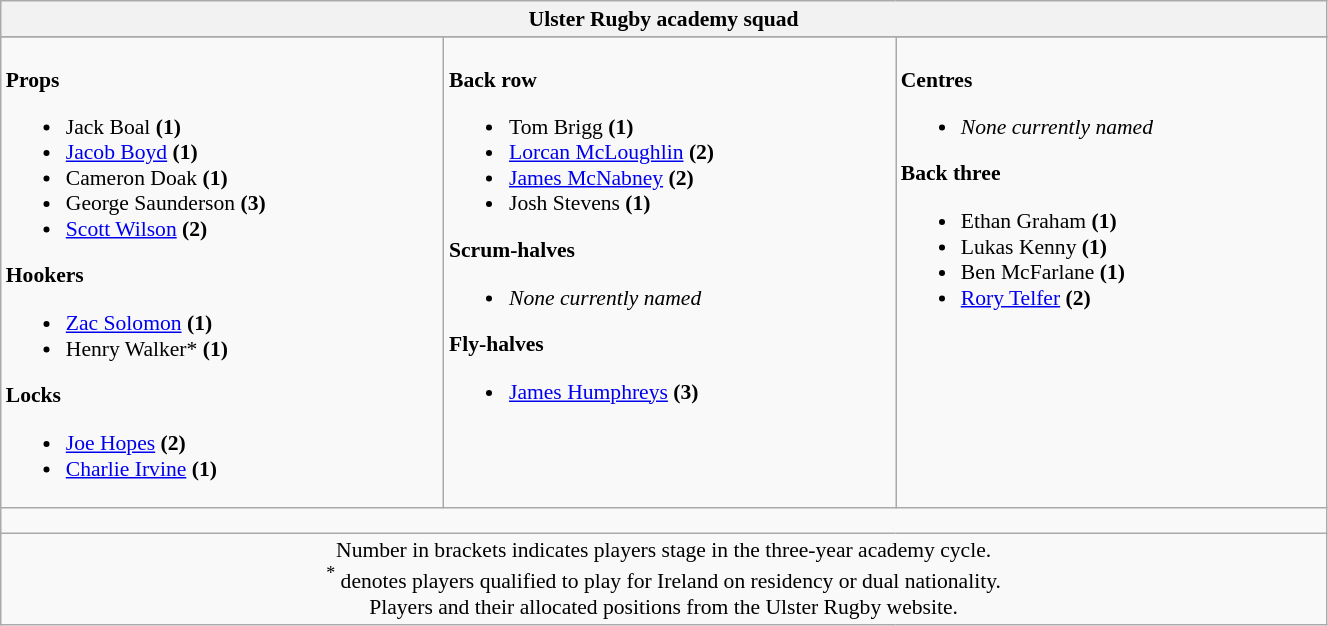<table class="wikitable" style="text-align:left; font-size:90%; width:70%">
<tr>
<th colspan="100%">Ulster Rugby academy squad</th>
</tr>
<tr>
</tr>
<tr valign="top">
<td><br><strong>Props</strong><ul><li> Jack Boal <strong>(1)</strong></li><li> <a href='#'>Jacob Boyd</a> <strong>(1)</strong></li><li> Cameron Doak <strong>(1)</strong></li><li> George Saunderson <strong>(3)</strong></li><li> <a href='#'>Scott Wilson</a> <strong>(2)</strong></li></ul><strong>Hookers</strong><ul><li> <a href='#'>Zac Solomon</a> <strong>(1)</strong></li><li> Henry Walker* <strong>(1)</strong></li></ul><strong>Locks</strong><ul><li> <a href='#'>Joe Hopes</a> <strong>(2)</strong></li><li> <a href='#'>Charlie Irvine</a> <strong>(1)</strong></li></ul></td>
<td><br><strong>Back row</strong><ul><li> Tom Brigg <strong>(1)</strong></li><li> <a href='#'>Lorcan McLoughlin</a> <strong>(2)</strong></li><li> <a href='#'>James McNabney</a> <strong>(2)</strong></li><li> Josh Stevens <strong>(1)</strong></li></ul><strong>Scrum-halves</strong><ul><li><em>None currently named</em></li></ul><strong>Fly-halves</strong><ul><li> <a href='#'>James Humphreys</a> <strong>(3)</strong></li></ul></td>
<td><br><strong>Centres</strong><ul><li><em>None currently named</em></li></ul><strong>Back three</strong><ul><li> Ethan Graham <strong>(1)</strong></li><li> Lukas Kenny <strong>(1)</strong></li><li> Ben McFarlane <strong>(1)</strong></li><li> <a href='#'>Rory Telfer</a> <strong>(2)</strong></li></ul></td>
</tr>
<tr>
<td colspan="100%" style="height: 10px;"></td>
</tr>
<tr>
<td colspan="100%" style="text-align:center;">Number in brackets indicates players stage in the three-year academy cycle.<br> <sup>*</sup> denotes players qualified to play for Ireland on residency or dual nationality. <br> Players and their allocated positions from the Ulster Rugby website.</td>
</tr>
</table>
